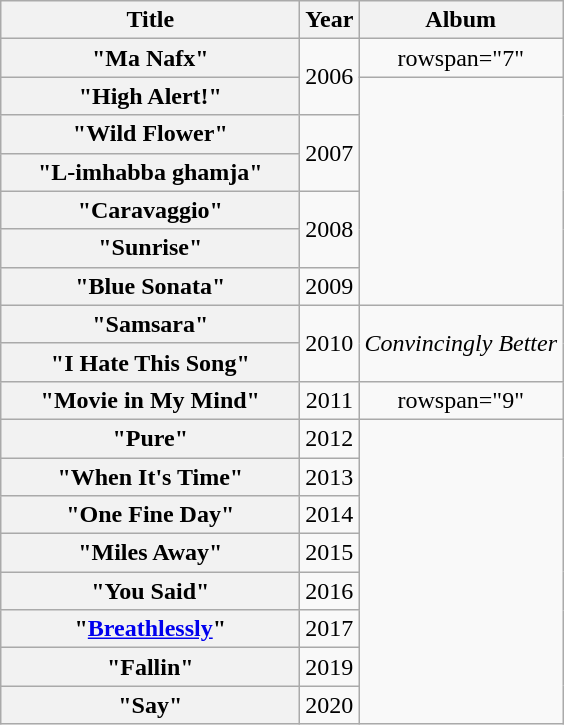<table class="wikitable plainrowheaders" style="text-align:center;">
<tr>
<th scope="col" style="width:12em;">Title</th>
<th scope="col" style="width:1em;">Year</th>
<th scope="col">Album</th>
</tr>
<tr>
<th scope="row">"Ma Nafx"</th>
<td rowspan="2">2006</td>
<td>rowspan="7" </td>
</tr>
<tr>
<th scope="row">"High Alert!"</th>
</tr>
<tr>
<th scope="row">"Wild Flower"</th>
<td rowspan="2">2007</td>
</tr>
<tr>
<th scope="row">"L-imhabba ghamja"</th>
</tr>
<tr>
<th scope="row">"Caravaggio"</th>
<td rowspan="2">2008</td>
</tr>
<tr>
<th scope="row">"Sunrise"</th>
</tr>
<tr>
<th scope="row">"Blue Sonata"</th>
<td>2009</td>
</tr>
<tr>
<th scope="row">"Samsara"</th>
<td rowspan="2">2010</td>
<td rowspan="2"><em>Convincingly Better</em></td>
</tr>
<tr>
<th scope="row">"I Hate This Song"</th>
</tr>
<tr>
<th scope="row">"Movie in My Mind"</th>
<td>2011</td>
<td>rowspan="9" </td>
</tr>
<tr>
<th scope="row">"Pure"</th>
<td>2012</td>
</tr>
<tr>
<th scope="row">"When It's Time"</th>
<td>2013</td>
</tr>
<tr>
<th scope="row">"One Fine Day"</th>
<td>2014</td>
</tr>
<tr>
<th scope="row">"Miles Away"</th>
<td>2015</td>
</tr>
<tr>
<th scope="row">"You Said"</th>
<td>2016</td>
</tr>
<tr>
<th scope="row">"<a href='#'>Breathlessly</a>"</th>
<td>2017</td>
</tr>
<tr>
<th scope="row">"Fallin"</th>
<td>2019</td>
</tr>
<tr>
<th scope="row">"Say"</th>
<td>2020</td>
</tr>
</table>
